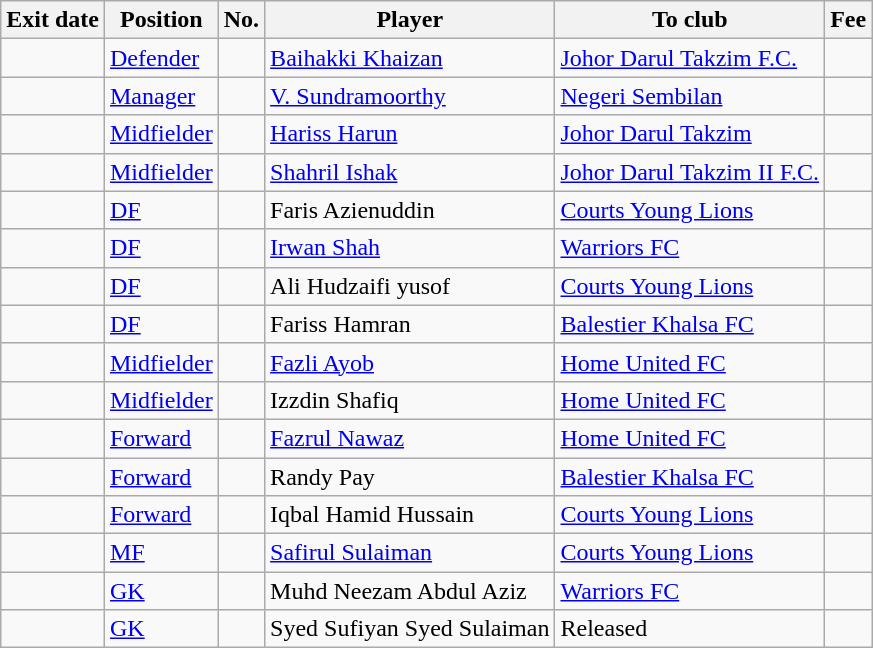<table class="wikitable sortable">
<tr>
<th>Exit date</th>
<th>Position</th>
<th>No.</th>
<th>Player</th>
<th>To club</th>
<th>Fee</th>
</tr>
<tr>
<td></td>
<td><a href='#'>Defender</a></td>
<td></td>
<td align="left"> <a href='#'>Baihakki Khaizan</a></td>
<td align="left"> <a href='#'>Johor Darul Takzim F.C.</a></td>
<td align=right></td>
</tr>
<tr>
<td></td>
<td><a href='#'>Manager</a></td>
<td></td>
<td align="left"> <a href='#'>V. Sundramoorthy</a></td>
<td align="left"> <a href='#'>Negeri Sembilan</a></td>
<td align=right></td>
</tr>
<tr>
<td></td>
<td><a href='#'>Midfielder</a></td>
<td></td>
<td align="left"> <a href='#'>Hariss Harun</a></td>
<td align="left"> <a href='#'>Johor Darul Takzim</a></td>
<td align=right></td>
</tr>
<tr>
<td></td>
<td><a href='#'>Midfielder</a></td>
<td></td>
<td align="left"> <a href='#'>Shahril Ishak</a></td>
<td align="left"> <a href='#'>Johor Darul Takzim II F.C.</a></td>
<td align=right></td>
</tr>
<tr>
<td></td>
<td><a href='#'>DF</a></td>
<td></td>
<td align="left"> Faris Azienuddin</td>
<td align="left"> <a href='#'>Courts Young Lions</a></td>
<td align=right></td>
</tr>
<tr>
<td></td>
<td><a href='#'>DF</a></td>
<td></td>
<td align="left"> <a href='#'>Irwan Shah</a></td>
<td align="left"> <a href='#'>Warriors FC</a></td>
<td align=right></td>
</tr>
<tr>
<td></td>
<td><a href='#'>DF</a></td>
<td></td>
<td align="left"> Ali Hudzaifi yusof</td>
<td align="left"> <a href='#'>Courts Young Lions</a></td>
<td align=right></td>
</tr>
<tr>
<td></td>
<td><a href='#'>DF</a></td>
<td></td>
<td align="left"> Fariss Hamran</td>
<td align="left"> <a href='#'>Balestier Khalsa FC</a></td>
<td align=right></td>
</tr>
<tr>
<td></td>
<td><a href='#'>Midfielder</a></td>
<td></td>
<td align="left"> <a href='#'>Fazli Ayob</a></td>
<td align="left"> <a href='#'>Home United FC</a></td>
<td align=right></td>
</tr>
<tr>
<td></td>
<td><a href='#'>Midfielder</a></td>
<td></td>
<td align="left"> Izzdin Shafiq</td>
<td align="left"> <a href='#'>Home United FC</a></td>
<td align=right></td>
</tr>
<tr>
<td></td>
<td><a href='#'>Forward</a></td>
<td></td>
<td align="left"> <a href='#'>Fazrul Nawaz</a></td>
<td align="left"> <a href='#'>Home United FC</a></td>
<td align=right></td>
</tr>
<tr>
<td></td>
<td><a href='#'>Forward</a></td>
<td></td>
<td align="left"> Randy Pay</td>
<td align="left"> <a href='#'>Balestier Khalsa FC</a></td>
<td align=right></td>
</tr>
<tr>
<td></td>
<td><a href='#'>Forward</a></td>
<td></td>
<td align="left"> Iqbal Hamid Hussain</td>
<td align="left"> <a href='#'>Courts Young Lions</a></td>
<td align=right></td>
</tr>
<tr>
<td></td>
<td><a href='#'>MF</a></td>
<td></td>
<td align="left"> <a href='#'>Safirul Sulaiman</a></td>
<td align="left"> <a href='#'>Courts Young Lions</a></td>
<td align=right></td>
</tr>
<tr>
<td></td>
<td><a href='#'>GK</a></td>
<td></td>
<td align="left"> Muhd Neezam Abdul Aziz</td>
<td align="left"> <a href='#'>Warriors FC</a></td>
<td align=right></td>
</tr>
<tr>
<td></td>
<td><a href='#'>GK</a></td>
<td></td>
<td align="left"> Syed Sufiyan Syed Sulaiman</td>
<td align="left">Released</td>
<td align=right></td>
</tr>
</table>
